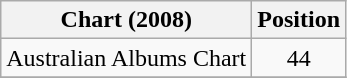<table class="wikitable sortable" style="text-align:center;">
<tr>
<th>Chart (2008)</th>
<th>Position</th>
</tr>
<tr>
<td align="left">Australian Albums Chart</td>
<td>44</td>
</tr>
<tr>
</tr>
</table>
